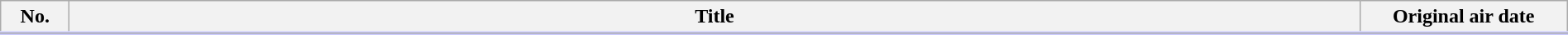<table class="wikitable" style="width:100%; margin:auto; background:#FFF;">
<tr style="border-bottom: 3px solid #CCF;">
<th style="width:3em;">No.</th>
<th>Title</th>
<th style="width:10em;">Original air date</th>
</tr>
<tr>
</tr>
</table>
